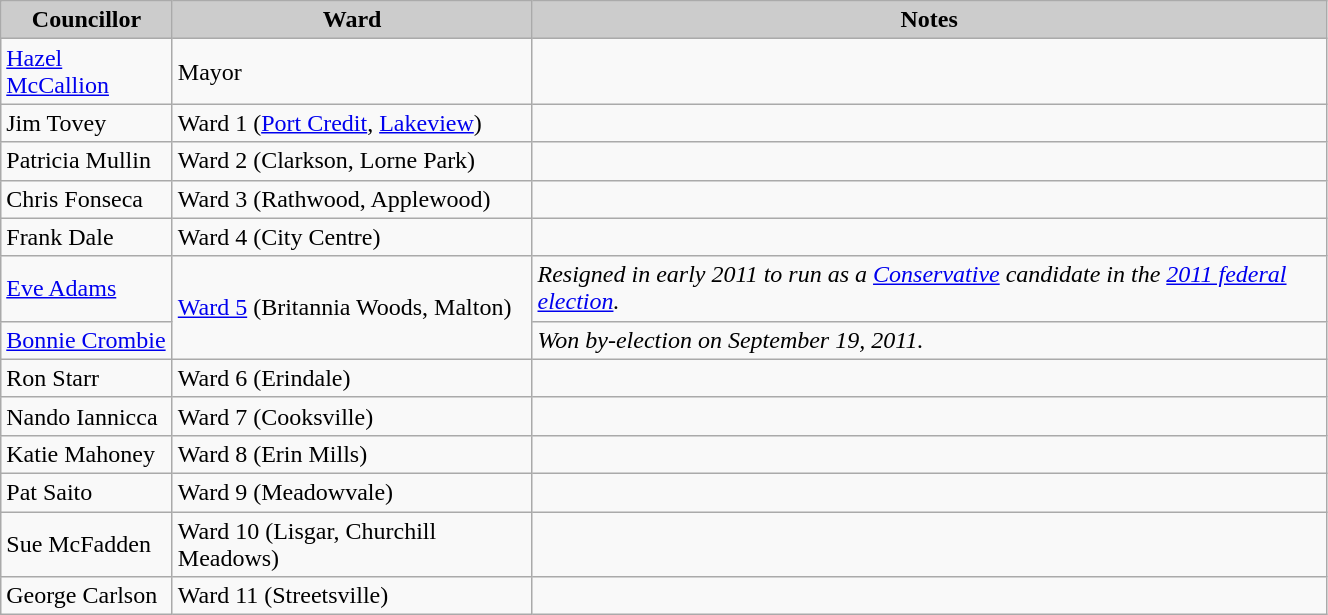<table class="wikitable" width=70%>
<tr>
<th style="background:#cccccc;"><strong>Councillor</strong></th>
<th style="background:#cccccc;"><strong>Ward</strong></th>
<th style="background:#cccccc;"><strong>Notes</strong></th>
</tr>
<tr>
<td><a href='#'>Hazel McCallion</a></td>
<td>Mayor</td>
<td></td>
</tr>
<tr>
<td>Jim Tovey</td>
<td>Ward 1 (<a href='#'>Port Credit</a>, <a href='#'>Lakeview</a>)</td>
<td></td>
</tr>
<tr>
<td>Patricia Mullin</td>
<td>Ward 2 (Clarkson, Lorne Park)</td>
<td></td>
</tr>
<tr>
<td>Chris Fonseca</td>
<td>Ward 3 (Rathwood, Applewood)</td>
<td></td>
</tr>
<tr>
<td>Frank Dale</td>
<td>Ward 4 (City Centre)</td>
<td></td>
</tr>
<tr>
<td><a href='#'>Eve Adams</a></td>
<td rowspan=2><a href='#'>Ward 5</a> (Britannia Woods, Malton)</td>
<td><em>Resigned in early 2011 to run as a <a href='#'>Conservative</a> candidate in the <a href='#'>2011 federal election</a>.</em></td>
</tr>
<tr>
<td><a href='#'>Bonnie Crombie</a></td>
<td><em>Won by-election on September 19, 2011.</em></td>
</tr>
<tr>
<td>Ron Starr</td>
<td>Ward 6 (Erindale)</td>
<td></td>
</tr>
<tr>
<td>Nando Iannicca</td>
<td>Ward 7 (Cooksville)</td>
<td></td>
</tr>
<tr>
<td>Katie Mahoney</td>
<td>Ward 8 (Erin Mills)</td>
<td></td>
</tr>
<tr>
<td>Pat Saito</td>
<td>Ward 9 (Meadowvale)</td>
<td></td>
</tr>
<tr>
<td>Sue McFadden</td>
<td>Ward 10 (Lisgar, Churchill Meadows)</td>
<td></td>
</tr>
<tr>
<td>George Carlson</td>
<td>Ward 11 (Streetsville)</td>
<td></td>
</tr>
</table>
